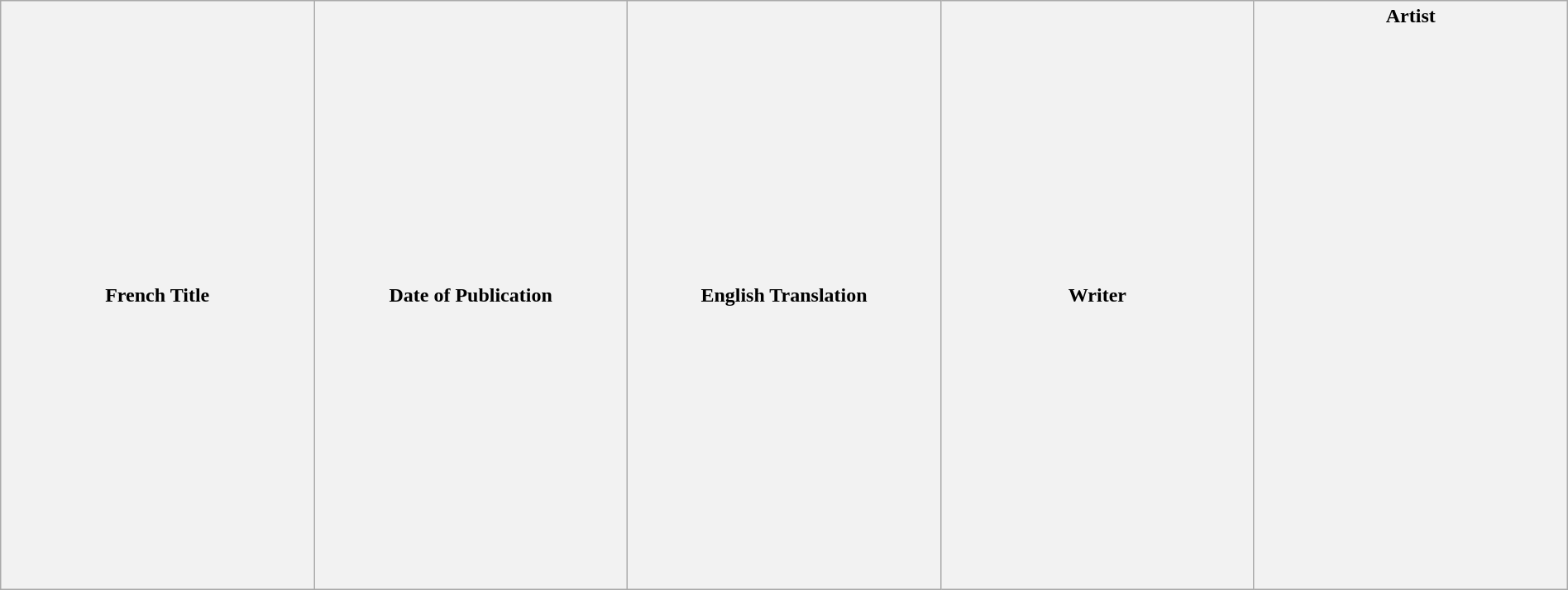<table class="wikitable plainrowheaders" style="width:100%; margin:auto;">
<tr>
<th width="120">French Title</th>
<th width="120">Date of Publication</th>
<th width="120">English Translation</th>
<th width="120">Writer</th>
<th width="120">Artist<br><br><br><br><br><br><br><br><br><br><br><br><br><br><br><br><br><br><br><br><br><br><br><br><br><br></th>
</tr>
</table>
